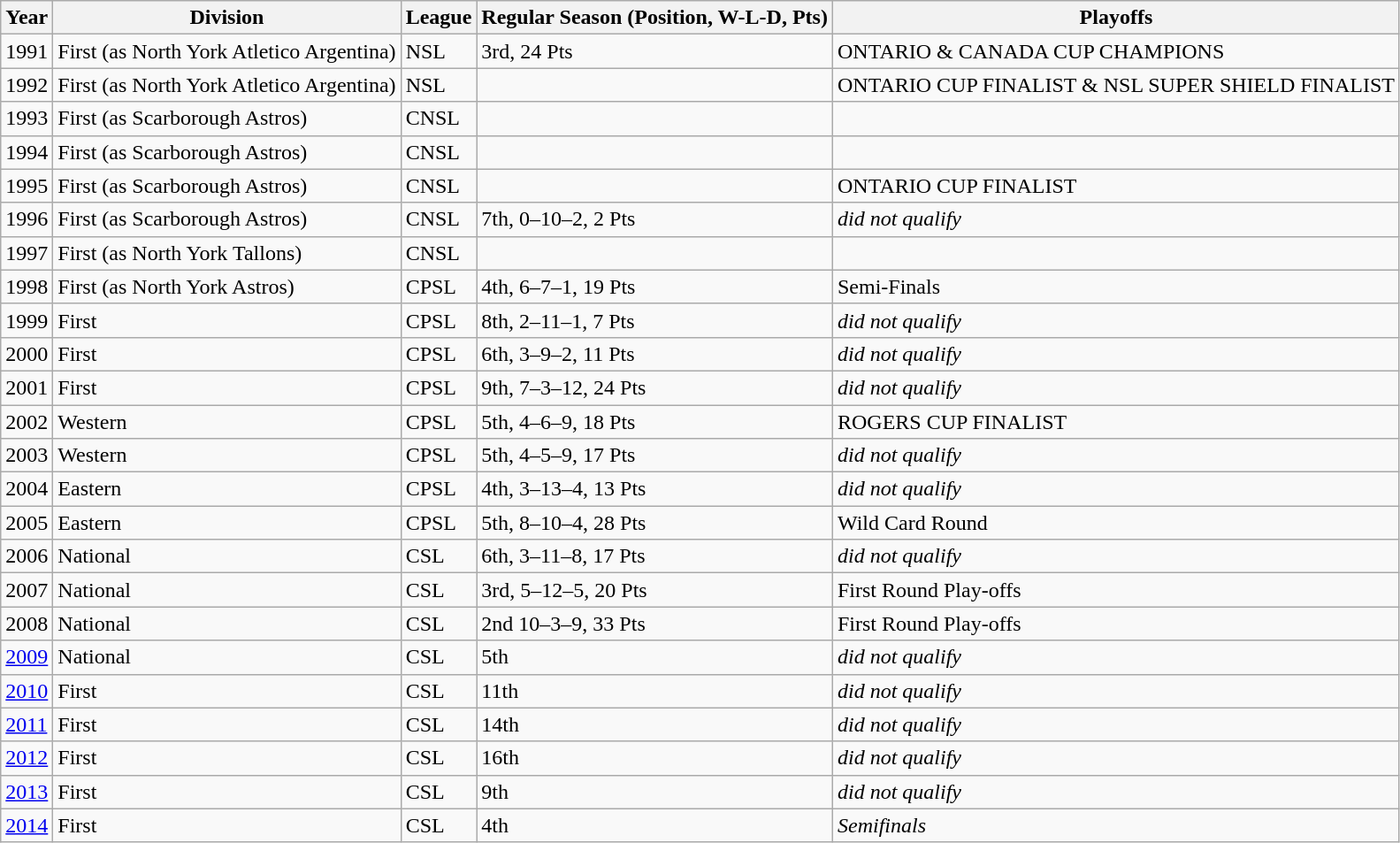<table class="wikitable">
<tr>
<th>Year</th>
<th>Division</th>
<th>League</th>
<th>Regular Season (Position, W-L-D, Pts)</th>
<th>Playoffs</th>
</tr>
<tr>
<td>1991</td>
<td>First (as North York Atletico Argentina)</td>
<td>NSL</td>
<td>3rd, 24 Pts</td>
<td>ONTARIO & CANADA CUP CHAMPIONS</td>
</tr>
<tr>
<td>1992</td>
<td>First (as North York Atletico Argentina)</td>
<td>NSL</td>
<td></td>
<td>ONTARIO CUP FINALIST & NSL SUPER SHIELD FINALIST</td>
</tr>
<tr>
<td>1993</td>
<td>First (as Scarborough Astros)</td>
<td>CNSL</td>
<td></td>
<td></td>
</tr>
<tr>
<td>1994</td>
<td>First (as Scarborough Astros)</td>
<td>CNSL</td>
<td></td>
<td></td>
</tr>
<tr>
<td>1995</td>
<td>First (as Scarborough Astros)</td>
<td>CNSL</td>
<td></td>
<td>ONTARIO CUP FINALIST</td>
</tr>
<tr>
<td>1996</td>
<td>First (as Scarborough Astros)</td>
<td>CNSL</td>
<td>7th, 0–10–2, 2 Pts</td>
<td><em>did not qualify</em></td>
</tr>
<tr>
<td>1997</td>
<td>First (as North York Tallons)</td>
<td>CNSL</td>
<td></td>
<td></td>
</tr>
<tr>
<td>1998</td>
<td>First (as North York Astros)</td>
<td>CPSL</td>
<td>4th, 6–7–1, 19 Pts</td>
<td>Semi-Finals</td>
</tr>
<tr>
<td>1999</td>
<td>First</td>
<td>CPSL</td>
<td>8th, 2–11–1, 7 Pts</td>
<td><em>did not qualify</em></td>
</tr>
<tr>
<td>2000</td>
<td>First</td>
<td>CPSL</td>
<td>6th, 3–9–2, 11 Pts</td>
<td><em>did not qualify</em></td>
</tr>
<tr>
<td>2001</td>
<td>First</td>
<td>CPSL</td>
<td>9th, 7–3–12, 24 Pts</td>
<td><em>did not qualify</em></td>
</tr>
<tr>
<td>2002</td>
<td>Western</td>
<td>CPSL</td>
<td>5th, 4–6–9, 18 Pts</td>
<td>ROGERS CUP FINALIST</td>
</tr>
<tr>
<td>2003</td>
<td>Western</td>
<td>CPSL</td>
<td>5th, 4–5–9, 17 Pts</td>
<td><em>did not qualify</em></td>
</tr>
<tr>
<td>2004</td>
<td>Eastern</td>
<td>CPSL</td>
<td>4th, 3–13–4, 13 Pts</td>
<td><em>did not qualify</em></td>
</tr>
<tr>
<td>2005</td>
<td>Eastern</td>
<td>CPSL</td>
<td>5th, 8–10–4, 28 Pts</td>
<td>Wild Card Round</td>
</tr>
<tr>
<td>2006</td>
<td>National</td>
<td>CSL</td>
<td>6th, 3–11–8, 17 Pts</td>
<td><em>did not qualify</em></td>
</tr>
<tr>
<td>2007</td>
<td>National</td>
<td>CSL</td>
<td>3rd, 5–12–5, 20 Pts</td>
<td>First Round Play-offs</td>
</tr>
<tr>
<td>2008</td>
<td>National</td>
<td>CSL</td>
<td>2nd 10–3–9, 33 Pts</td>
<td>First Round Play-offs</td>
</tr>
<tr>
<td><a href='#'>2009</a></td>
<td>National</td>
<td>CSL</td>
<td>5th</td>
<td><em>did not qualify</em></td>
</tr>
<tr>
<td><a href='#'>2010</a></td>
<td>First</td>
<td>CSL</td>
<td>11th</td>
<td><em>did not qualify</em></td>
</tr>
<tr>
<td><a href='#'>2011</a></td>
<td>First</td>
<td>CSL</td>
<td>14th</td>
<td><em>did not qualify</em></td>
</tr>
<tr>
<td><a href='#'>2012</a></td>
<td>First</td>
<td>CSL</td>
<td>16th</td>
<td><em>did not qualify</em></td>
</tr>
<tr>
<td><a href='#'>2013</a></td>
<td>First</td>
<td>CSL</td>
<td>9th</td>
<td><em>did not qualify</em></td>
</tr>
<tr>
<td><a href='#'>2014</a></td>
<td>First</td>
<td>CSL</td>
<td>4th</td>
<td><em>Semifinals</em></td>
</tr>
</table>
